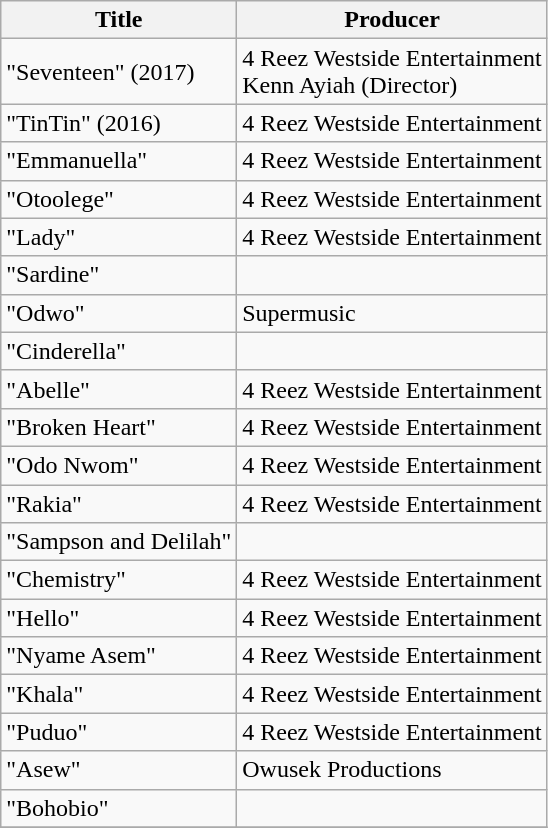<table class="wikitable">
<tr>
<th>Title</th>
<th>Producer</th>
</tr>
<tr>
<td>"Seventeen" (2017)</td>
<td>4 Reez Westside Entertainment<br>Kenn Ayiah (Director)</td>
</tr>
<tr>
<td>"TinTin" (2016)</td>
<td>4 Reez Westside Entertainment</td>
</tr>
<tr>
<td>"Emmanuella"</td>
<td>4 Reez Westside Entertainment</td>
</tr>
<tr>
<td>"Otoolege"</td>
<td>4 Reez Westside Entertainment</td>
</tr>
<tr>
<td>"Lady"</td>
<td>4 Reez Westside Entertainment</td>
</tr>
<tr>
<td>"Sardine"</td>
<td></td>
</tr>
<tr>
<td>"Odwo"</td>
<td>Supermusic</td>
</tr>
<tr>
<td>"Cinderella"</td>
<td></td>
</tr>
<tr>
<td>"Abelle"</td>
<td>4 Reez Westside Entertainment</td>
</tr>
<tr>
<td>"Broken Heart"</td>
<td>4 Reez Westside Entertainment</td>
</tr>
<tr>
<td>"Odo Nwom"</td>
<td>4 Reez Westside Entertainment</td>
</tr>
<tr>
<td>"Rakia"</td>
<td>4 Reez Westside Entertainment</td>
</tr>
<tr>
<td>"Sampson and Delilah"</td>
<td></td>
</tr>
<tr>
<td>"Chemistry"</td>
<td>4 Reez Westside Entertainment</td>
</tr>
<tr>
<td>"Hello"</td>
<td>4 Reez Westside Entertainment</td>
</tr>
<tr>
<td>"Nyame Asem"</td>
<td>4 Reez Westside Entertainment</td>
</tr>
<tr>
<td>"Khala"</td>
<td>4 Reez Westside Entertainment</td>
</tr>
<tr>
<td>"Puduo"</td>
<td>4 Reez Westside Entertainment</td>
</tr>
<tr>
<td>"Asew"</td>
<td>Owusek Productions</td>
</tr>
<tr>
<td>"Bohobio"</td>
<td></td>
</tr>
<tr>
</tr>
</table>
